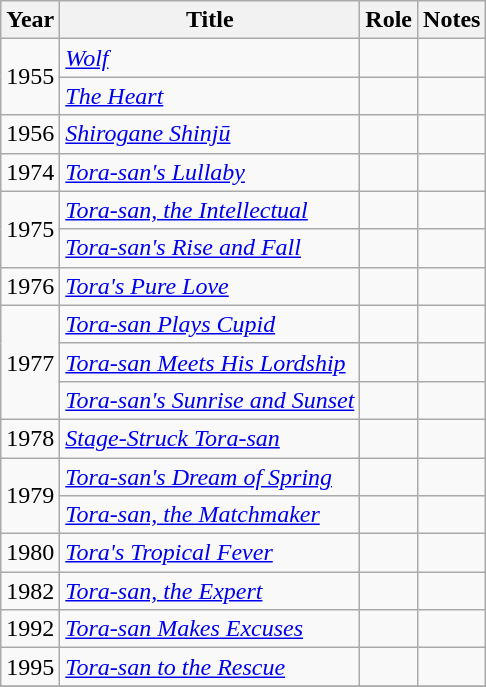<table class="wikitable sortable">
<tr>
<th>Year</th>
<th>Title</th>
<th>Role</th>
<th class="unsortable">Notes</th>
</tr>
<tr>
<td rowspan=2>1955</td>
<td><em><a href='#'>Wolf</a></em></td>
<td></td>
<td></td>
</tr>
<tr>
<td><em><a href='#'>The Heart</a></em></td>
<td></td>
<td></td>
</tr>
<tr>
<td>1956</td>
<td><em><a href='#'>Shirogane Shinjū</a></em></td>
<td></td>
<td></td>
</tr>
<tr>
<td>1974</td>
<td><em><a href='#'>Tora-san's Lullaby</a></em></td>
<td></td>
<td></td>
</tr>
<tr>
<td rowspan=2>1975</td>
<td><em><a href='#'>Tora-san, the Intellectual</a></em></td>
<td></td>
<td></td>
</tr>
<tr>
<td><em><a href='#'>Tora-san's Rise and Fall</a></em></td>
<td></td>
<td></td>
</tr>
<tr>
<td>1976</td>
<td><em><a href='#'>Tora's Pure Love</a></em></td>
<td></td>
<td></td>
</tr>
<tr>
<td rowspan=3>1977</td>
<td><em><a href='#'>Tora-san Plays Cupid</a></em></td>
<td></td>
<td></td>
</tr>
<tr>
<td><em><a href='#'>Tora-san Meets His Lordship</a></em></td>
<td></td>
<td></td>
</tr>
<tr>
<td><em><a href='#'>Tora-san's Sunrise and Sunset</a></em></td>
<td></td>
<td></td>
</tr>
<tr>
<td>1978</td>
<td><em><a href='#'>Stage-Struck Tora-san</a></em></td>
<td></td>
<td></td>
</tr>
<tr>
<td rowspan=2>1979</td>
<td><em><a href='#'>Tora-san's Dream of Spring</a></em></td>
<td></td>
<td></td>
</tr>
<tr>
<td><em><a href='#'>Tora-san, the Matchmaker</a></em></td>
<td></td>
<td></td>
</tr>
<tr>
<td>1980</td>
<td><em><a href='#'>Tora's Tropical Fever</a></em></td>
<td></td>
<td></td>
</tr>
<tr>
<td>1982</td>
<td><em><a href='#'>Tora-san, the Expert</a></em></td>
<td></td>
<td></td>
</tr>
<tr>
<td>1992</td>
<td><em><a href='#'>Tora-san Makes Excuses</a></em></td>
<td></td>
<td></td>
</tr>
<tr>
<td>1995</td>
<td><em><a href='#'>Tora-san to the Rescue</a></em></td>
<td></td>
<td></td>
</tr>
<tr>
</tr>
</table>
